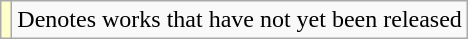<table class="wikitable">
<tr>
<td style="background:#FFFFCC;"></td>
<td>Denotes works that have not yet been released</td>
</tr>
</table>
